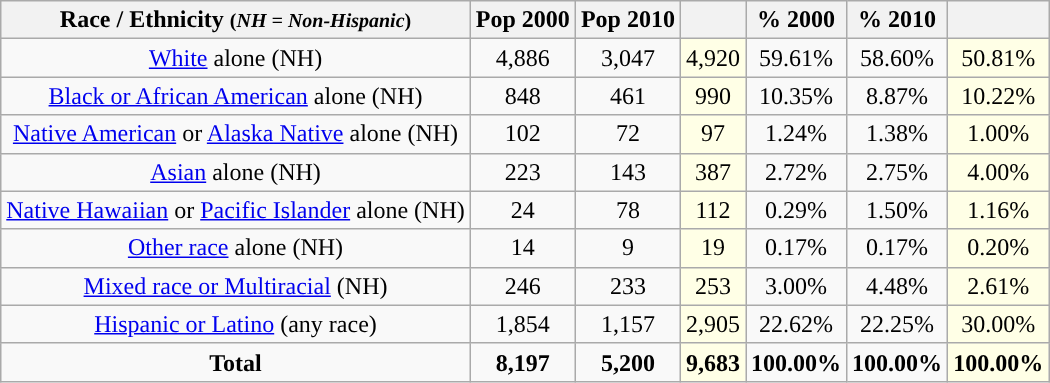<table class="wikitable" style="text-align:center;">
<tr>
<th>Race / Ethnicity <small>(<em>NH = Non-Hispanic</em>)</small></th>
<th>Pop 2000</th>
<th>Pop 2010</th>
<th></th>
<th>% 2000</th>
<th>% 2010</th>
<th></th>
</tr>
<tr>
<td><a href='#'>White</a> alone (NH)</td>
<td>4,886</td>
<td>3,047</td>
<td style='background: #ffffe6;'>4,920</td>
<td>59.61%</td>
<td>58.60%</td>
<td style='background: #ffffe6;'>50.81%</td>
</tr>
<tr>
<td><a href='#'>Black or African American</a> alone (NH)</td>
<td>848</td>
<td>461</td>
<td style='background: #ffffe6;'>990</td>
<td>10.35%</td>
<td>8.87%</td>
<td style='background: #ffffe6;'>10.22%</td>
</tr>
<tr>
<td><a href='#'>Native American</a> or <a href='#'>Alaska Native</a> alone (NH)</td>
<td>102</td>
<td>72</td>
<td style='background: #ffffe6;'>97</td>
<td>1.24%</td>
<td>1.38%</td>
<td style='background: #ffffe6;'>1.00%</td>
</tr>
<tr>
<td><a href='#'>Asian</a> alone (NH)</td>
<td>223</td>
<td>143</td>
<td style='background: #ffffe6;'>387</td>
<td>2.72%</td>
<td>2.75%</td>
<td style='background: #ffffe6;'>4.00%</td>
</tr>
<tr>
<td><a href='#'>Native Hawaiian</a> or <a href='#'>Pacific Islander</a> alone (NH)</td>
<td>24</td>
<td>78</td>
<td style='background: #ffffe6;'>112</td>
<td>0.29%</td>
<td>1.50%</td>
<td style='background: #ffffe6;'>1.16%</td>
</tr>
<tr>
<td><a href='#'>Other race</a> alone (NH)</td>
<td>14</td>
<td>9</td>
<td style='background: #ffffe6;'>19</td>
<td>0.17%</td>
<td>0.17%</td>
<td style='background: #ffffe6;'>0.20%</td>
</tr>
<tr>
<td><a href='#'>Mixed race or Multiracial</a> (NH)</td>
<td>246</td>
<td>233</td>
<td style='background: #ffffe6;'>253</td>
<td>3.00%</td>
<td>4.48%</td>
<td style='background: #ffffe6;'>2.61%</td>
</tr>
<tr>
<td><a href='#'>Hispanic or Latino</a> (any race)</td>
<td>1,854</td>
<td>1,157</td>
<td style='background: #ffffe6;'>2,905</td>
<td>22.62%</td>
<td>22.25%</td>
<td style='background: #ffffe6;'>30.00%</td>
</tr>
<tr>
<td><strong>Total</strong></td>
<td><strong>8,197</strong></td>
<td><strong>5,200</strong></td>
<td style='background: #ffffe6;'><strong>9,683</strong></td>
<td><strong>100.00%</strong></td>
<td><strong>100.00%</strong></td>
<td style='background: #ffffe6;'><strong>100.00%</strong></td>
</tr>
</table>
